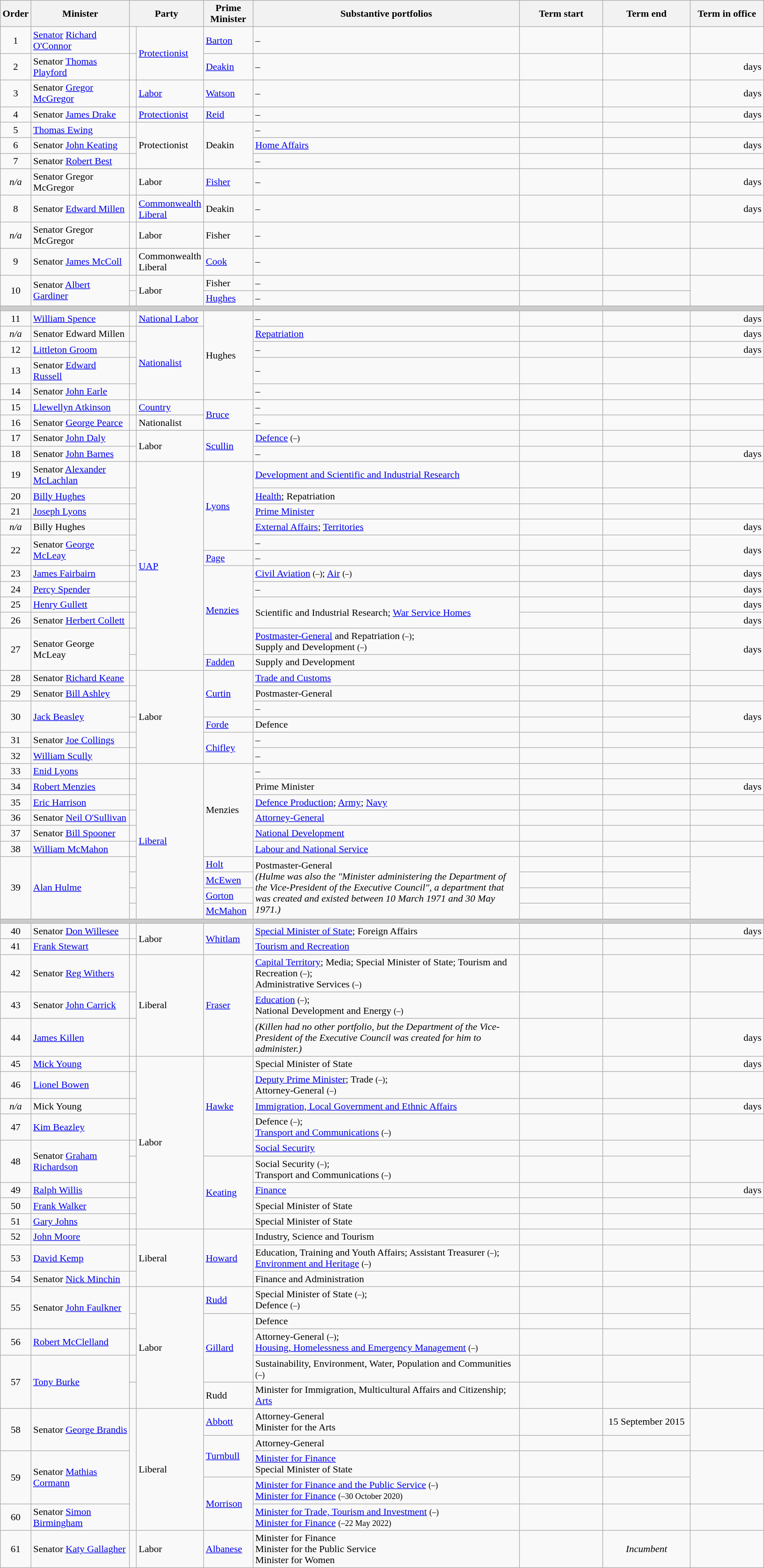<table class="wikitable sortable">
<tr>
<th width=5>Order</th>
<th width=170>Minister</th>
<th width=150 colspan="2">Party</th>
<th width=75>Prime Minister</th>
<th width=500>Substantive portfolios</th>
<th width=150>Term start</th>
<th width=150>Term end</th>
<th width=130>Term in office</th>
</tr>
<tr>
<td align=center>1</td>
<td><a href='#'>Senator</a> <a href='#'>Richard O'Connor</a></td>
<td> </td>
<td rowspan="2"><a href='#'>Protectionist</a></td>
<td><a href='#'>Barton</a></td>
<td>–</td>
<td align=center></td>
<td align=center></td>
<td align=right></td>
</tr>
<tr>
<td align=center>2</td>
<td>Senator <a href='#'>Thomas Playford</a></td>
<td></td>
<td><a href='#'>Deakin</a></td>
<td>–</td>
<td align=center></td>
<td align=center></td>
<td align=right> days</td>
</tr>
<tr>
<td align=center>3</td>
<td>Senator <a href='#'>Gregor McGregor</a></td>
<td></td>
<td><a href='#'>Labor</a></td>
<td><a href='#'>Watson</a></td>
<td>–</td>
<td align=center></td>
<td align=center></td>
<td align=right> days</td>
</tr>
<tr>
<td align=center>4</td>
<td>Senator <a href='#'>James Drake</a></td>
<td></td>
<td><a href='#'>Protectionist</a></td>
<td><a href='#'>Reid</a></td>
<td>–</td>
<td align=center></td>
<td align=center></td>
<td align=right> days</td>
</tr>
<tr>
<td align=center>5</td>
<td><a href='#'>Thomas Ewing</a></td>
<td></td>
<td rowspan="3">Protectionist</td>
<td rowspan="3">Deakin</td>
<td>–</td>
<td align=center></td>
<td align=center></td>
<td align=right></td>
</tr>
<tr>
<td align=center>6</td>
<td>Senator <a href='#'>John Keating</a></td>
<td></td>
<td><a href='#'>Home Affairs</a></td>
<td align=center></td>
<td align=center></td>
<td align=right> days</td>
</tr>
<tr>
<td align=center>7</td>
<td>Senator <a href='#'>Robert Best</a></td>
<td></td>
<td>–</td>
<td align=center></td>
<td align=center></td>
<td align=right></td>
</tr>
<tr>
<td align=center><em>n/a</em></td>
<td>Senator Gregor McGregor</td>
<td></td>
<td>Labor</td>
<td><a href='#'>Fisher</a></td>
<td>–</td>
<td align=center></td>
<td align=center></td>
<td align=right> days</td>
</tr>
<tr>
<td align=center>8</td>
<td>Senator <a href='#'>Edward Millen</a></td>
<td></td>
<td><a href='#'>Commonwealth Liberal</a></td>
<td>Deakin</td>
<td>–</td>
<td align=center></td>
<td align=center></td>
<td align=right> days</td>
</tr>
<tr>
<td align=center><em>n/a</em></td>
<td>Senator Gregor McGregor</td>
<td></td>
<td>Labor</td>
<td>Fisher</td>
<td>–</td>
<td align=center></td>
<td align=center></td>
<td align=right></td>
</tr>
<tr>
<td align=center>9</td>
<td>Senator <a href='#'>James McColl</a></td>
<td></td>
<td>Commonwealth Liberal</td>
<td><a href='#'>Cook</a></td>
<td>–</td>
<td align=center></td>
<td align=center></td>
<td align=right></td>
</tr>
<tr>
<td rowspan=2 align=center>10</td>
<td rowspan=2>Senator <a href='#'>Albert Gardiner</a></td>
<td></td>
<td rowspan="2">Labor</td>
<td>Fisher</td>
<td>–</td>
<td align=center></td>
<td align=center></td>
<td rowspan=2 align=right></td>
</tr>
<tr>
<td></td>
<td><a href='#'>Hughes</a></td>
<td>–</td>
<td align=center></td>
<td align=center></td>
</tr>
<tr>
<th colspan=9 style="background: #cccccc;"></th>
</tr>
<tr>
<td align=center>11</td>
<td><a href='#'>William Spence</a></td>
<td></td>
<td><a href='#'>National Labor</a></td>
<td rowspan="5">Hughes</td>
<td>–</td>
<td align=center></td>
<td align=center></td>
<td align=right> days</td>
</tr>
<tr>
<td align=center><em>n/a</em></td>
<td>Senator Edward Millen</td>
<td></td>
<td rowspan="4"><a href='#'>Nationalist</a></td>
<td><a href='#'>Repatriation</a></td>
<td align=center></td>
<td align=center></td>
<td align=right> days</td>
</tr>
<tr>
<td align=center>12</td>
<td><a href='#'>Littleton Groom</a></td>
<td></td>
<td>–</td>
<td align=center></td>
<td align=center></td>
<td align=right> days</td>
</tr>
<tr>
<td align=center>13</td>
<td>Senator <a href='#'>Edward Russell</a></td>
<td></td>
<td>–</td>
<td align=center></td>
<td align=center></td>
<td align=right></td>
</tr>
<tr>
<td align=center>14</td>
<td>Senator <a href='#'>John Earle</a></td>
<td></td>
<td>–</td>
<td align=center></td>
<td align=center></td>
<td align=right></td>
</tr>
<tr>
<td align=center>15</td>
<td><a href='#'>Llewellyn Atkinson</a></td>
<td></td>
<td><a href='#'>Country</a></td>
<td rowspan ="2"><a href='#'>Bruce</a></td>
<td>–</td>
<td align=center></td>
<td align=center></td>
<td align=right></td>
</tr>
<tr>
<td align=center>16</td>
<td>Senator <a href='#'>George Pearce</a></td>
<td></td>
<td>Nationalist</td>
<td>–</td>
<td align=center></td>
<td align=center></td>
<td align=right></td>
</tr>
<tr>
<td align=center>17</td>
<td>Senator <a href='#'>John Daly</a></td>
<td></td>
<td rowspan="2">Labor</td>
<td rowspan="2"><a href='#'>Scullin</a></td>
<td><a href='#'>Defence</a> <small>(–)</small></td>
<td align=center></td>
<td align=center></td>
<td align=right></td>
</tr>
<tr>
<td align=center>18</td>
<td>Senator <a href='#'>John Barnes</a></td>
<td></td>
<td>–</td>
<td align=center></td>
<td align=center></td>
<td align=right> days</td>
</tr>
<tr>
<td align=center>19</td>
<td>Senator <a href='#'>Alexander McLachlan</a></td>
<td></td>
<td rowspan="12"><a href='#'>UAP</a></td>
<td rowspan="5"><a href='#'>Lyons</a></td>
<td><a href='#'>Development and Scientific and Industrial Research</a></td>
<td align=center></td>
<td align=center></td>
<td align=right></td>
</tr>
<tr>
<td align=center>20</td>
<td><a href='#'>Billy Hughes</a></td>
<td></td>
<td><a href='#'>Health</a>; Repatriation</td>
<td align=center></td>
<td align=center></td>
<td align=right></td>
</tr>
<tr>
<td align=center>21</td>
<td><a href='#'>Joseph Lyons</a></td>
<td></td>
<td><a href='#'>Prime Minister</a></td>
<td align=center></td>
<td align=center></td>
<td align=right></td>
</tr>
<tr>
<td align=center><em>n/a</em></td>
<td>Billy Hughes</td>
<td></td>
<td><a href='#'>External Affairs</a>; <a href='#'>Territories</a></td>
<td align=center></td>
<td align=center></td>
<td align=right> days</td>
</tr>
<tr>
<td rowspan=2 align=center>22</td>
<td rowspan=2>Senator <a href='#'>George McLeay</a></td>
<td></td>
<td>–</td>
<td align=center></td>
<td align=center></td>
<td rowspan=2 align=right> days</td>
</tr>
<tr>
<td></td>
<td><a href='#'>Page</a></td>
<td>–</td>
<td align=center></td>
<td align=center></td>
</tr>
<tr>
<td align=center>23</td>
<td><a href='#'>James Fairbairn</a></td>
<td></td>
<td rowspan="5"><a href='#'>Menzies</a></td>
<td><a href='#'>Civil Aviation</a> <small>(–)</small>; <a href='#'>Air</a> <small>(–)</small></td>
<td align=center></td>
<td align=center></td>
<td align=right> days</td>
</tr>
<tr>
<td align=center>24</td>
<td><a href='#'>Percy Spender</a></td>
<td></td>
<td>–</td>
<td align=center></td>
<td align=center></td>
<td align=right> days</td>
</tr>
<tr>
<td align=center>25</td>
<td><a href='#'>Henry Gullett</a></td>
<td></td>
<td rowspan=2>Scientific and Industrial Research; <a href='#'>War Service Homes</a></td>
<td align=center></td>
<td align=center></td>
<td align=right> days</td>
</tr>
<tr>
<td align=center>26</td>
<td>Senator <a href='#'>Herbert Collett</a></td>
<td></td>
<td align=center></td>
<td align=center></td>
<td align=right> days</td>
</tr>
<tr>
<td rowspan=2 align=center>27</td>
<td rowspan=2>Senator George McLeay</td>
<td></td>
<td><a href='#'>Postmaster-General</a> and Repatriation <small>(–)</small>; <br>Supply and Development <small>(–)</small></td>
<td align=center></td>
<td align=center></td>
<td rowspan=2 align=right> days</td>
</tr>
<tr>
<td></td>
<td><a href='#'>Fadden</a></td>
<td>Supply and Development</td>
<td align=center></td>
<td align=center></td>
</tr>
<tr>
<td align=center>28</td>
<td>Senator <a href='#'>Richard Keane</a></td>
<td></td>
<td rowspan="6">Labor</td>
<td rowspan="3"><a href='#'>Curtin</a></td>
<td><a href='#'>Trade and Customs</a></td>
<td align=center></td>
<td align=center></td>
<td align=right></td>
</tr>
<tr>
<td align=center>29</td>
<td>Senator <a href='#'>Bill Ashley</a></td>
<td></td>
<td>Postmaster-General</td>
<td align=center></td>
<td align=center></td>
<td align=right></td>
</tr>
<tr>
<td rowspan=2 align=center>30</td>
<td rowspan=2><a href='#'>Jack Beasley</a></td>
<td></td>
<td>–</td>
<td align=center></td>
<td align=center></td>
<td rowspan=2 align=right> days</td>
</tr>
<tr>
<td></td>
<td><a href='#'>Forde</a></td>
<td>Defence</td>
<td align=center></td>
<td align=center></td>
</tr>
<tr>
<td align=center>31</td>
<td>Senator <a href='#'>Joe Collings</a></td>
<td></td>
<td rowspan = "2"><a href='#'>Chifley</a></td>
<td>–</td>
<td align=center></td>
<td align=center></td>
<td align=right></td>
</tr>
<tr>
<td align=center>32</td>
<td><a href='#'>William Scully</a></td>
<td></td>
<td>–</td>
<td align=center></td>
<td align=center></td>
<td align=right></td>
</tr>
<tr>
<td align=center>33</td>
<td><a href='#'>Enid Lyons</a></td>
<td></td>
<td rowspan="10"><a href='#'>Liberal</a></td>
<td rowspan="6">Menzies</td>
<td>–</td>
<td align=center></td>
<td align=center></td>
<td align=right></td>
</tr>
<tr>
<td align=center>34</td>
<td><a href='#'>Robert Menzies</a></td>
<td></td>
<td>Prime Minister</td>
<td align=center></td>
<td align=center></td>
<td align=right> days</td>
</tr>
<tr>
<td align=center>35</td>
<td><a href='#'>Eric Harrison</a></td>
<td></td>
<td><a href='#'>Defence Production</a>; <a href='#'>Army</a>; <a href='#'>Navy</a></td>
<td align=center></td>
<td align=center></td>
<td align=right></td>
</tr>
<tr>
<td align=center>36</td>
<td>Senator <a href='#'>Neil O'Sullivan</a></td>
<td></td>
<td><a href='#'>Attorney-General</a></td>
<td align=center></td>
<td align=center></td>
<td align=right></td>
</tr>
<tr>
<td align=center>37</td>
<td>Senator <a href='#'>Bill Spooner</a></td>
<td></td>
<td><a href='#'>National Development</a></td>
<td align=center></td>
<td align=center></td>
<td align=right></td>
</tr>
<tr>
<td align=center>38</td>
<td><a href='#'>William McMahon</a></td>
<td></td>
<td><a href='#'>Labour and National Service</a></td>
<td align=center></td>
<td align=center></td>
<td align=right></td>
</tr>
<tr>
<td rowspan=4 align=center>39</td>
<td rowspan=4><a href='#'>Alan Hulme</a></td>
<td></td>
<td><a href='#'>Holt</a></td>
<td rowspan="4">Postmaster-General <br> <em>(Hulme was also the "Minister administering the Department of the Vice-President of the Executive Council", a department that was created and existed between 10 March 1971 and 30 May 1971.)</em></td>
<td align=center></td>
<td align=center></td>
<td rowspan=4 align=right><strong></strong></td>
</tr>
<tr>
<td></td>
<td><a href='#'>McEwen</a></td>
<td align=center></td>
<td align=center></td>
</tr>
<tr>
<td></td>
<td><a href='#'>Gorton</a></td>
<td align=center></td>
<td align=center></td>
</tr>
<tr>
<td></td>
<td><a href='#'>McMahon</a></td>
<td align=center></td>
<td align=center></td>
</tr>
<tr>
<th colspan=9 style="background: #cccccc;"></th>
</tr>
<tr>
<td align=center>40</td>
<td>Senator <a href='#'>Don Willesee</a></td>
<td></td>
<td rowspan="2">Labor</td>
<td rowspan="2"><a href='#'>Whitlam</a></td>
<td><a href='#'>Special Minister of State</a>; Foreign Affairs</td>
<td align=center></td>
<td align=center></td>
<td align=right> days</td>
</tr>
<tr>
<td align=center>41</td>
<td><a href='#'>Frank Stewart</a></td>
<td></td>
<td><a href='#'>Tourism and Recreation</a></td>
<td align=center></td>
<td align=center></td>
<td align=right></td>
</tr>
<tr>
<td align=center>42</td>
<td>Senator <a href='#'>Reg Withers</a></td>
<td></td>
<td rowspan="3">Liberal</td>
<td rowspan="3"><a href='#'>Fraser</a></td>
<td><a href='#'>Capital Territory</a>; Media; Special Minister of State; Tourism and Recreation <small>(–)</small>; <br>Administrative Services <small>(–)</small></td>
<td align=center></td>
<td align=center></td>
<td align=right></td>
</tr>
<tr>
<td align=center>43</td>
<td>Senator <a href='#'>John Carrick</a></td>
<td></td>
<td><a href='#'>Education</a> <small>(–)</small>; <br>National Development and Energy <small>(–)</small></td>
<td align=center></td>
<td align=center></td>
<td align=right></td>
</tr>
<tr>
<td align=center>44</td>
<td><a href='#'>James Killen</a></td>
<td></td>
<td><em>(Killen had no other portfolio, but the Department of the Vice-President of the Executive Council was created for him to administer.)</em></td>
<td align=center></td>
<td align=center></td>
<td align=right> days</td>
</tr>
<tr>
<td align=center>45</td>
<td><a href='#'>Mick Young</a></td>
<td></td>
<td rowspan="9">Labor</td>
<td rowspan="5"><a href='#'>Hawke</a></td>
<td>Special Minister of State</td>
<td align=center></td>
<td align=center></td>
<td align=right> days</td>
</tr>
<tr>
<td align=center>46</td>
<td><a href='#'>Lionel Bowen</a></td>
<td></td>
<td><a href='#'>Deputy Prime Minister</a>; Trade <small>(–)</small>; <br>Attorney-General <small>(–)</small></td>
<td align=center></td>
<td align=center></td>
<td align=right></td>
</tr>
<tr>
<td align=center><em>n/a</em></td>
<td>Mick Young</td>
<td></td>
<td><a href='#'>Immigration, Local Government and Ethnic Affairs</a></td>
<td align=center></td>
<td align=center></td>
<td align=right> days</td>
</tr>
<tr>
<td align=center>47</td>
<td><a href='#'>Kim Beazley</a></td>
<td></td>
<td>Defence <small>(–)</small>; <br><a href='#'>Transport and Communications</a> <small>(–)</small></td>
<td align=center></td>
<td align=center></td>
<td align=right></td>
</tr>
<tr>
<td rowspan=2 align=center>48</td>
<td rowspan=2>Senator <a href='#'>Graham Richardson</a></td>
<td></td>
<td><a href='#'>Social Security</a></td>
<td align=center></td>
<td align=center></td>
<td rowspan=2 align=right></td>
</tr>
<tr>
<td></td>
<td rowspan="4"><a href='#'>Keating</a></td>
<td>Social Security <small>(–)</small>; <br>Transport and Communications <small>(–)</small></td>
<td align=center></td>
<td align=center></td>
</tr>
<tr>
<td align=center>49</td>
<td><a href='#'>Ralph Willis</a></td>
<td></td>
<td><a href='#'>Finance</a></td>
<td align=center></td>
<td align=center></td>
<td align=right> days</td>
</tr>
<tr>
<td align=center>50</td>
<td><a href='#'>Frank Walker</a></td>
<td></td>
<td>Special Minister of State</td>
<td align=center></td>
<td align=center></td>
<td align=right></td>
</tr>
<tr>
<td align=center>51</td>
<td><a href='#'>Gary Johns</a></td>
<td></td>
<td>Special Minister of State</td>
<td align=center></td>
<td align=center></td>
<td align=right></td>
</tr>
<tr>
<td align=center>52</td>
<td><a href='#'>John Moore</a></td>
<td></td>
<td rowspan="3">Liberal</td>
<td rowspan="3"><a href='#'>Howard</a></td>
<td>Industry, Science and Tourism</td>
<td align=center></td>
<td align=center></td>
<td align=right></td>
</tr>
<tr>
<td align=center>53</td>
<td><a href='#'>David Kemp</a></td>
<td></td>
<td>Education, Training and Youth Affairs; Assistant Treasurer <small>(–)</small>; <br><a href='#'>Environment and Heritage</a> <small>(–)</small></td>
<td align=center></td>
<td align=center></td>
<td align=right></td>
</tr>
<tr>
<td align=center>54</td>
<td>Senator <a href='#'>Nick Minchin</a></td>
<td></td>
<td>Finance and Administration</td>
<td align=center></td>
<td align=center></td>
<td align=right></td>
</tr>
<tr>
<td rowspan=2 align=center>55</td>
<td rowspan=2>Senator <a href='#'>John Faulkner</a></td>
<td></td>
<td rowspan="5">Labor</td>
<td><a href='#'>Rudd</a></td>
<td>Special Minister of State  <small>(–)</small>; <br>Defence <small>(–)</small></td>
<td align=center></td>
<td align=center></td>
<td rowspan=2 align=right></td>
</tr>
<tr>
<td></td>
<td rowspan="3"><a href='#'>Gillard</a></td>
<td>Defence</td>
<td align=center></td>
<td align=center></td>
</tr>
<tr>
<td align=center>56</td>
<td><a href='#'>Robert McClelland</a></td>
<td></td>
<td>Attorney-General <small>(–)</small>; <br><a href='#'>Housing, Homelessness and Emergency Management</a> <small>(–)</small></td>
<td align=center></td>
<td align=center></td>
<td align=right></td>
</tr>
<tr>
<td rowspan=2 align=center>57</td>
<td rowspan=2><a href='#'>Tony Burke</a></td>
<td></td>
<td>Sustainability, Environment, Water, Population and Communities <small>(–)</small></td>
<td align=center></td>
<td align=center></td>
<td rowspan=2 align=right></td>
</tr>
<tr>
<td></td>
<td>Rudd</td>
<td>Minister for Immigration, Multicultural Affairs and Citizenship; <a href='#'>Arts</a></td>
<td align=center></td>
<td align=center></td>
</tr>
<tr>
<td rowspan=2 align=center>58</td>
<td rowspan=2>Senator <a href='#'>George Brandis</a></td>
<td rowspan="5" ></td>
<td rowspan="5">Liberal</td>
<td><a href='#'>Abbott</a></td>
<td>Attorney-General<br>Minister for the Arts</td>
<td align=center></td>
<td align=center>15 September 2015</td>
<td rowspan=2 align=right></td>
</tr>
<tr>
<td rowspan="2"><a href='#'>Turnbull</a></td>
<td>Attorney-General</td>
<td align=center></td>
<td align=center></td>
</tr>
<tr>
<td rowspan=2 align=center>59</td>
<td rowspan=2>Senator <a href='#'>Mathias Cormann</a></td>
<td><a href='#'>Minister for Finance</a><br>Special Minister of State</td>
<td align=center></td>
<td align=center></td>
<td rowspan=2 align=right></td>
</tr>
<tr>
<td rowspan="2"><a href='#'>Morrison</a></td>
<td><a href='#'>Minister for Finance and the Public Service</a> <small>(–)</small><br><a href='#'>Minister for Finance</a> <small>(–30 October 2020)</small></td>
<td align=center></td>
<td align=center></td>
</tr>
<tr>
<td align=center>60</td>
<td>Senator <a href='#'>Simon Birmingham</a></td>
<td><a href='#'>Minister for Trade, Tourism and Investment</a> <small>(–)</small><br><a href='#'>Minister for Finance</a> <small>(–22 May 2022)</small></td>
<td align=center></td>
<td align=center></td>
<td align=right></td>
</tr>
<tr>
<td rowspan=2 align=center>61</td>
<td rowspan=2>Senator <a href='#'>Katy Gallagher</a></td>
<td rowspan="5" ></td>
<td rowspan="5">Labor</td>
<td><a href='#'>Albanese</a></td>
<td>Minister for Finance<br>Minister for the Public Service<br>Minister for Women</td>
<td align=center></td>
<td align=center><em>Incumbent</em></td>
<td align=right></td>
</tr>
</table>
